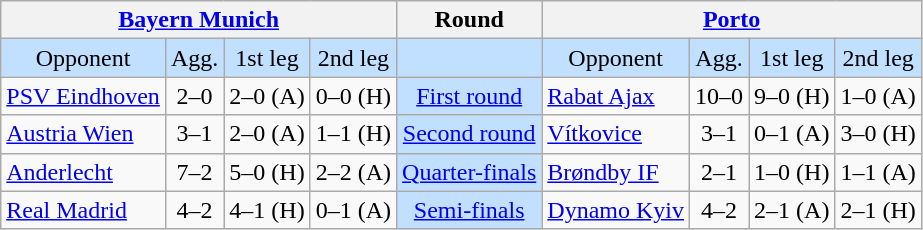<table class="wikitable" style="text-align:center">
<tr>
<th colspan=4><a href='#'>Bayern Munich</a></th>
<th>Round</th>
<th colspan=4><a href='#'>Porto</a></th>
</tr>
<tr style="background:#c1e0ff">
<td>Opponent</td>
<td>Agg.</td>
<td>1st leg</td>
<td>2nd leg</td>
<td></td>
<td>Opponent</td>
<td>Agg.</td>
<td>1st leg</td>
<td>2nd leg</td>
</tr>
<tr>
<td align=left> <a href='#'>PSV Eindhoven</a></td>
<td>2–0</td>
<td>2–0 (A)</td>
<td>0–0 (H)</td>
<td style="background:#c1e0ff;"><a href='#'>First round</a></td>
<td align=left> <a href='#'>Rabat Ajax</a></td>
<td>10–0</td>
<td>9–0 (H)</td>
<td>1–0 (A)</td>
</tr>
<tr>
<td align=left> <a href='#'>Austria Wien</a></td>
<td>3–1</td>
<td>2–0 (A)</td>
<td>1–1 (H)</td>
<td style="background:#c1e0ff;"><a href='#'>Second round</a></td>
<td align=left> <a href='#'>Vítkovice</a></td>
<td>3–1</td>
<td>0–1 (A)</td>
<td>3–0 (H)</td>
</tr>
<tr>
<td align=left> <a href='#'>Anderlecht</a></td>
<td>7–2</td>
<td>5–0 (H)</td>
<td>2–2 (A)</td>
<td style="background:#c1e0ff;"><a href='#'>Quarter-finals</a></td>
<td align=left> <a href='#'>Brøndby IF</a></td>
<td>2–1</td>
<td>1–0 (H)</td>
<td>1–1 (A)</td>
</tr>
<tr>
<td align=left> <a href='#'>Real Madrid</a></td>
<td>4–2</td>
<td>4–1 (H)</td>
<td>0–1 (A)</td>
<td style="background:#c1e0ff;"><a href='#'>Semi-finals</a></td>
<td align=left> <a href='#'>Dynamo Kyiv</a></td>
<td>4–2</td>
<td>2–1 (A)</td>
<td>2–1 (H)</td>
</tr>
</table>
